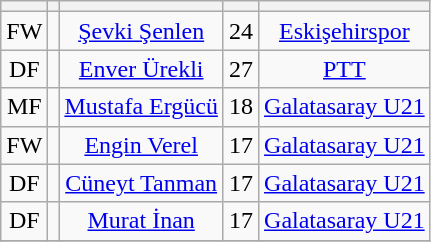<table class="wikitable sortable" style="text-align: center">
<tr>
<th></th>
<th></th>
<th></th>
<th></th>
<th></th>
</tr>
<tr>
<td>FW</td>
<td></td>
<td><a href='#'>Şevki Şenlen</a></td>
<td>24</td>
<td><a href='#'>Eskişehirspor</a></td>
</tr>
<tr>
<td>DF</td>
<td></td>
<td><a href='#'>Enver Ürekli</a></td>
<td>27</td>
<td><a href='#'>PTT</a></td>
</tr>
<tr>
<td>MF</td>
<td></td>
<td><a href='#'>Mustafa Ergücü</a></td>
<td>18</td>
<td><a href='#'>Galatasaray U21</a></td>
</tr>
<tr>
<td>FW</td>
<td></td>
<td><a href='#'>Engin Verel</a></td>
<td>17</td>
<td><a href='#'>Galatasaray U21</a></td>
</tr>
<tr>
<td>DF</td>
<td></td>
<td><a href='#'>Cüneyt Tanman</a></td>
<td>17</td>
<td><a href='#'>Galatasaray U21</a></td>
</tr>
<tr>
<td>DF</td>
<td></td>
<td><a href='#'>Murat İnan</a></td>
<td>17</td>
<td><a href='#'>Galatasaray U21</a></td>
</tr>
<tr>
</tr>
</table>
